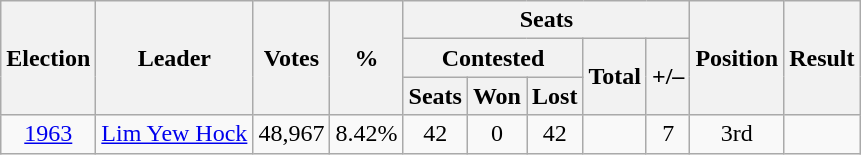<table class=wikitable style="text-align: center;">
<tr>
<th rowspan=3>Election</th>
<th rowspan=3>Leader</th>
<th rowspan=3>Votes</th>
<th rowspan=3>%</th>
<th colspan=5>Seats</th>
<th rowspan=3>Position</th>
<th rowspan=3>Result</th>
</tr>
<tr>
<th colspan=3>Contested</th>
<th rowspan=2>Total</th>
<th rowspan=2>+/–</th>
</tr>
<tr>
<th>Seats</th>
<th>Won</th>
<th>Lost</th>
</tr>
<tr>
<td><a href='#'>1963</a></td>
<td><a href='#'>Lim Yew Hock</a></td>
<td>48,967</td>
<td>8.42%</td>
<td>42</td>
<td>0</td>
<td>42</td>
<td></td>
<td> 7</td>
<td>3rd</td>
<td></td>
</tr>
</table>
